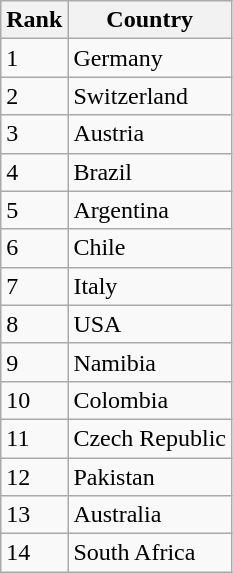<table class="wikitable">
<tr>
<th>Rank</th>
<th>Country</th>
</tr>
<tr>
<td>1</td>
<td>Germany</td>
</tr>
<tr>
<td>2</td>
<td>Switzerland</td>
</tr>
<tr>
<td>3</td>
<td>Austria</td>
</tr>
<tr>
<td>4</td>
<td>Brazil</td>
</tr>
<tr>
<td>5</td>
<td>Argentina</td>
</tr>
<tr>
<td>6</td>
<td>Chile</td>
</tr>
<tr>
<td>7</td>
<td>Italy</td>
</tr>
<tr>
<td>8</td>
<td>USA</td>
</tr>
<tr>
<td>9</td>
<td>Namibia</td>
</tr>
<tr>
<td>10</td>
<td>Colombia</td>
</tr>
<tr>
<td>11</td>
<td>Czech Republic</td>
</tr>
<tr>
<td>12</td>
<td>Pakistan</td>
</tr>
<tr>
<td>13</td>
<td>Australia</td>
</tr>
<tr>
<td>14</td>
<td>South Africa</td>
</tr>
</table>
